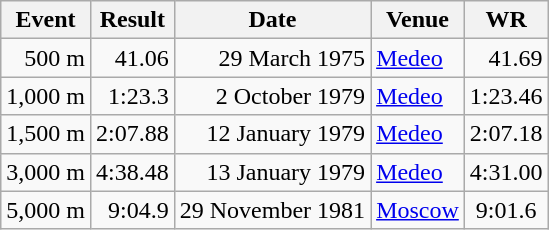<table class="wikitable" style="text-align:right">
<tr>
<th>Event</th>
<th>Result</th>
<th>Date</th>
<th>Venue</th>
<th>WR</th>
</tr>
<tr>
<td>500 m</td>
<td>41.06</td>
<td>29 March 1975</td>
<td align="left"><a href='#'>Medeo</a></td>
<td>41.69</td>
</tr>
<tr>
<td>1,000 m</td>
<td>1:23.3</td>
<td>2 October 1979</td>
<td align="left"><a href='#'>Medeo</a></td>
<td>1:23.46</td>
</tr>
<tr>
<td>1,500 m</td>
<td>2:07.88</td>
<td>12 January 1979</td>
<td align="left"><a href='#'>Medeo</a></td>
<td>2:07.18</td>
</tr>
<tr>
<td>3,000 m</td>
<td>4:38.48</td>
<td>13 January 1979</td>
<td align="left"><a href='#'>Medeo</a></td>
<td>4:31.00</td>
</tr>
<tr>
<td>5,000 m</td>
<td>9:04.9</td>
<td>29 November 1981</td>
<td align="left"><a href='#'>Moscow</a></td>
<td align="center">9:01.6</td>
</tr>
</table>
